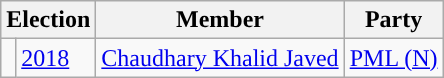<table class="wikitable">
<tr>
<th colspan="2">Election</th>
<th>Member</th>
<th>Party</th>
</tr>
<tr>
<td style="background-color: "></td>
<td><a href='#'>2018</a></td>
<td><a href='#'>Chaudhary Khalid Javed</a></td>
<td><a href='#'>PML (N)</a></td>
</tr>
</table>
